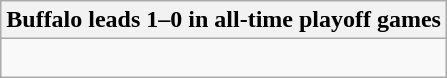<table class="wikitable collapsible collapsed">
<tr>
<th>Buffalo leads 1–0 in all-time playoff games</th>
</tr>
<tr>
<td><br></td>
</tr>
</table>
